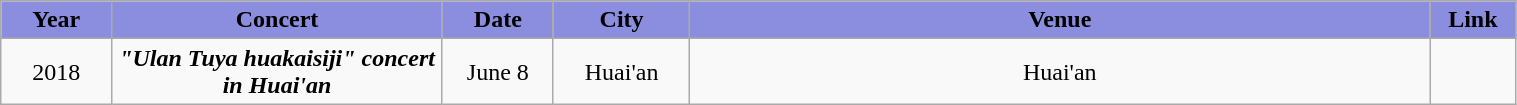<table class="wikitable sortable mw-collapsible" width="80%" style="text-align:center">
<tr align="center" style="background:#8B8EDE">
<td style="width:2%"><strong>Year</strong></td>
<td style="width:8%"><strong>Concert</strong></td>
<td style="width:2%"><strong>Date</strong></td>
<td style="width:2%"><strong>City</strong></td>
<td style="width:18%"><strong>Venue</strong></td>
<td style="width:1%"><strong>Link</strong></td>
</tr>
<tr>
<td rowspan="2">2018</td>
<td rowspan="2"><strong><em>"Ulan Tuya huakaisiji" concert in Huai'an</em></strong></td>
<td>June 8</td>
<td>Huai'an</td>
<td>Huai'an</td>
<td></td>
</tr>
</table>
